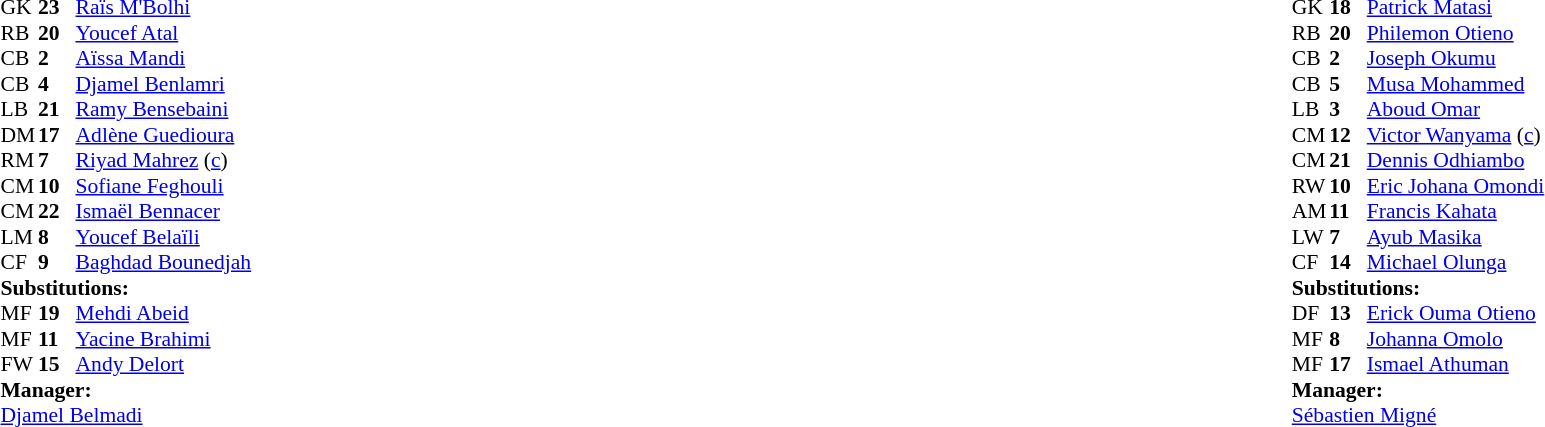<table width="100%">
<tr>
<td valign="top" width="40%"><br><table style="font-size:90%" cellspacing="0" cellpadding="0">
<tr>
<th width=25></th>
<th width=25></th>
</tr>
<tr>
<td>GK</td>
<td><strong>23</strong></td>
<td><a href='#'>Raïs M'Bolhi</a></td>
</tr>
<tr>
<td>RB</td>
<td><strong>20</strong></td>
<td><a href='#'>Youcef Atal</a></td>
</tr>
<tr>
<td>CB</td>
<td><strong>2</strong></td>
<td><a href='#'>Aïssa Mandi</a></td>
</tr>
<tr>
<td>CB</td>
<td><strong>4</strong></td>
<td><a href='#'>Djamel Benlamri</a></td>
</tr>
<tr>
<td>LB</td>
<td><strong>21</strong></td>
<td><a href='#'>Ramy Bensebaini</a></td>
</tr>
<tr>
<td>DM</td>
<td><strong>17</strong></td>
<td><a href='#'>Adlène Guedioura</a></td>
<td></td>
<td></td>
</tr>
<tr>
<td>RM</td>
<td><strong>7</strong></td>
<td><a href='#'>Riyad Mahrez</a> (<a href='#'>c</a>)</td>
</tr>
<tr>
<td>CM</td>
<td><strong>10</strong></td>
<td><a href='#'>Sofiane Feghouli</a></td>
</tr>
<tr>
<td>CM</td>
<td><strong>22</strong></td>
<td><a href='#'>Ismaël Bennacer</a></td>
</tr>
<tr>
<td>LM</td>
<td><strong>8</strong></td>
<td><a href='#'>Youcef Belaïli</a></td>
<td></td>
<td></td>
</tr>
<tr>
<td>CF</td>
<td><strong>9</strong></td>
<td><a href='#'>Baghdad Bounedjah</a></td>
<td></td>
<td></td>
</tr>
<tr>
<td colspan=3><strong>Substitutions:</strong></td>
</tr>
<tr>
<td>MF</td>
<td><strong>19</strong></td>
<td><a href='#'>Mehdi Abeid</a></td>
<td></td>
<td></td>
</tr>
<tr>
<td>MF</td>
<td><strong>11</strong></td>
<td><a href='#'>Yacine Brahimi</a></td>
<td></td>
<td></td>
</tr>
<tr>
<td>FW</td>
<td><strong>15</strong></td>
<td><a href='#'>Andy Delort</a></td>
<td></td>
<td></td>
</tr>
<tr>
<td colspan=3><strong>Manager:</strong></td>
</tr>
<tr>
<td colspan=3><a href='#'>Djamel Belmadi</a></td>
</tr>
</table>
</td>
<td valign="top"></td>
<td valign="top" width="50%"><br><table style="font-size:90%; margin:auto" cellspacing="0" cellpadding="0">
<tr>
<th width=25></th>
<th width=25></th>
</tr>
<tr>
<td>GK</td>
<td><strong>18</strong></td>
<td><a href='#'>Patrick Matasi</a></td>
</tr>
<tr>
<td>RB</td>
<td><strong>20</strong></td>
<td><a href='#'>Philemon Otieno</a></td>
<td></td>
</tr>
<tr>
<td>CB</td>
<td><strong>2</strong></td>
<td><a href='#'>Joseph Okumu</a></td>
</tr>
<tr>
<td>CB</td>
<td><strong>5</strong></td>
<td><a href='#'>Musa Mohammed</a></td>
</tr>
<tr>
<td>LB</td>
<td><strong>3</strong></td>
<td><a href='#'>Aboud Omar</a></td>
<td></td>
</tr>
<tr>
<td>CM</td>
<td><strong>12</strong></td>
<td><a href='#'>Victor Wanyama</a> (<a href='#'>c</a>)</td>
</tr>
<tr>
<td>CM</td>
<td><strong>21</strong></td>
<td><a href='#'>Dennis Odhiambo</a></td>
<td></td>
<td></td>
</tr>
<tr>
<td>RW</td>
<td><strong>10</strong></td>
<td><a href='#'>Eric Johana Omondi</a></td>
<td></td>
<td></td>
</tr>
<tr>
<td>AM</td>
<td><strong>11</strong></td>
<td><a href='#'>Francis Kahata</a></td>
<td></td>
<td></td>
</tr>
<tr>
<td>LW</td>
<td><strong>7</strong></td>
<td><a href='#'>Ayub Masika</a></td>
</tr>
<tr>
<td>CF</td>
<td><strong>14</strong></td>
<td><a href='#'>Michael Olunga</a></td>
</tr>
<tr>
<td colspan=3><strong>Substitutions:</strong></td>
</tr>
<tr>
<td>DF</td>
<td><strong>13</strong></td>
<td><a href='#'>Erick Ouma Otieno</a></td>
<td></td>
<td></td>
</tr>
<tr>
<td>MF</td>
<td><strong>8</strong></td>
<td><a href='#'>Johanna Omolo</a></td>
<td></td>
<td></td>
</tr>
<tr>
<td>MF</td>
<td><strong>17</strong></td>
<td><a href='#'>Ismael Athuman</a></td>
<td></td>
<td></td>
</tr>
<tr>
<td colspan=3><strong>Manager:</strong></td>
</tr>
<tr>
<td colspan=3> <a href='#'>Sébastien Migné</a></td>
</tr>
</table>
</td>
</tr>
</table>
